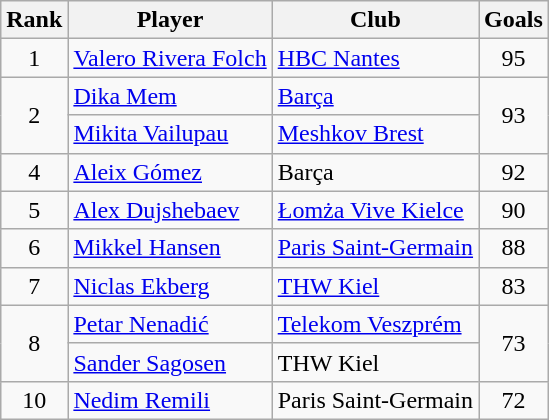<table class="wikitable sortable" style="text-align:center">
<tr>
<th>Rank</th>
<th>Player</th>
<th>Club</th>
<th>Goals</th>
</tr>
<tr>
<td>1</td>
<td align="left"> <a href='#'>Valero Rivera Folch</a></td>
<td align="left"> <a href='#'>HBC Nantes</a></td>
<td>95</td>
</tr>
<tr>
<td rowspan="2">2</td>
<td align="left"> <a href='#'>Dika Mem</a></td>
<td align="left"> <a href='#'>Barça</a></td>
<td rowspan="2">93</td>
</tr>
<tr>
<td align="left"> <a href='#'>Mikita Vailupau</a></td>
<td align="left"> <a href='#'>Meshkov Brest</a></td>
</tr>
<tr>
<td>4</td>
<td align="left"> <a href='#'>Aleix Gómez</a></td>
<td align="left"> Barça</td>
<td>92</td>
</tr>
<tr>
<td>5</td>
<td align="left"> <a href='#'>Alex Dujshebaev</a></td>
<td align="left"> <a href='#'>Łomża Vive Kielce</a></td>
<td>90</td>
</tr>
<tr>
<td>6</td>
<td align="left"> <a href='#'>Mikkel Hansen</a></td>
<td align="left"> <a href='#'>Paris Saint-Germain</a></td>
<td>88</td>
</tr>
<tr>
<td>7</td>
<td align="left"> <a href='#'>Niclas Ekberg</a></td>
<td align="left"> <a href='#'>THW Kiel</a></td>
<td>83</td>
</tr>
<tr>
<td rowspan="2">8</td>
<td align="left"> <a href='#'>Petar Nenadić</a></td>
<td align="left"> <a href='#'>Telekom Veszprém</a></td>
<td rowspan="2">73</td>
</tr>
<tr>
<td align="left"> <a href='#'>Sander Sagosen</a></td>
<td align="left"> THW Kiel</td>
</tr>
<tr>
<td>10</td>
<td align="left"> <a href='#'>Nedim Remili</a></td>
<td align="left"> Paris Saint-Germain</td>
<td>72</td>
</tr>
</table>
